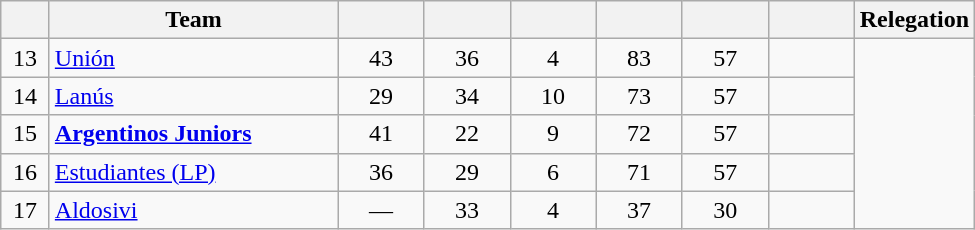<table class="wikitable sortable" style="text-align: center;">
<tr>
<th width=25></th>
<th width=185>Team</th>
<th width=50></th>
<th width=50></th>
<th width=50></th>
<th width=50></th>
<th width=50></th>
<th width=50></th>
<th>Relegation</th>
</tr>
<tr>
<td>13</td>
<td align="left"><a href='#'>Unión</a></td>
<td>43</td>
<td>36</td>
<td>4</td>
<td>83</td>
<td>57</td>
<td><strong></strong></td>
</tr>
<tr>
<td>14</td>
<td align="left"><a href='#'>Lanús</a></td>
<td>29</td>
<td>34</td>
<td>10</td>
<td>73</td>
<td>57</td>
<td><strong></strong></td>
</tr>
<tr>
<td>15</td>
<td align="left"><strong><a href='#'>Argentinos Juniors</a></strong></td>
<td>41</td>
<td>22</td>
<td>9</td>
<td>72</td>
<td>57</td>
<td><strong></strong></td>
</tr>
<tr>
<td>16</td>
<td align="left"><a href='#'>Estudiantes (LP)</a></td>
<td>36</td>
<td>29</td>
<td>6</td>
<td>71</td>
<td>57</td>
<td><strong></strong></td>
</tr>
<tr>
<td>17</td>
<td align="left"><a href='#'>Aldosivi</a></td>
<td>—</td>
<td>33</td>
<td>4</td>
<td>37</td>
<td>30</td>
<td><strong></strong></td>
</tr>
</table>
